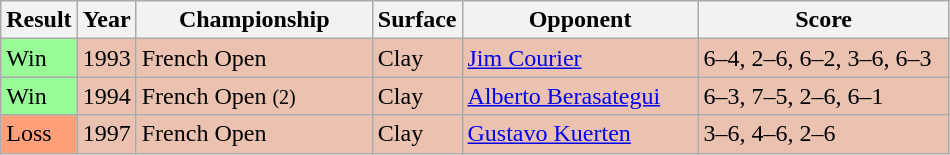<table class="sortable wikitable">
<tr>
<th style="width:40px">Result</th>
<th style="width:30px">Year</th>
<th style="width:150px">Championship</th>
<th style="width:50px">Surface</th>
<th style="width:150px">Opponent</th>
<th style="width:160px"  class="unsortable">Score</th>
</tr>
<tr style="background:#ebc2af;">
<td style="background:#98fb98;">Win</td>
<td>1993</td>
<td>French Open</td>
<td>Clay</td>
<td> <a href='#'>Jim Courier</a></td>
<td>6–4, 2–6, 6–2, 3–6, 6–3</td>
</tr>
<tr style="background:#ebc2af;">
<td style="background:#98fb98;">Win</td>
<td>1994</td>
<td>French Open <small>(2)</small></td>
<td>Clay</td>
<td> <a href='#'>Alberto Berasategui</a></td>
<td>6–3, 7–5, 2–6, 6–1</td>
</tr>
<tr style="background:#ebc2af;">
<td style="background:#ffa07a;">Loss</td>
<td>1997</td>
<td>French Open</td>
<td>Clay</td>
<td> <a href='#'>Gustavo Kuerten</a></td>
<td>3–6, 4–6, 2–6</td>
</tr>
</table>
